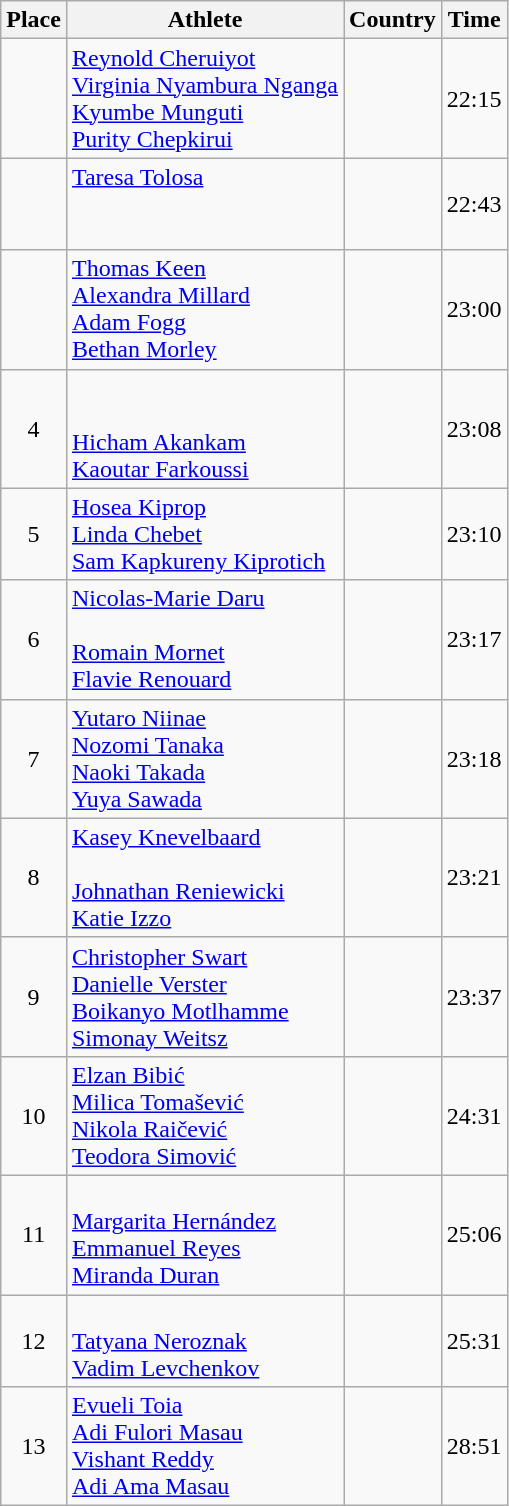<table class="wikitable mw-datatable sortable">
<tr>
<th>Place</th>
<th>Athlete</th>
<th>Country</th>
<th>Time</th>
</tr>
<tr>
<td align=center></td>
<td><a href='#'>Reynold Cheruiyot</a><br><a href='#'>Virginia Nyambura Nganga</a><br><a href='#'>Kyumbe Munguti</a><br><a href='#'>Purity Chepkirui</a></td>
<td></td>
<td>22:15</td>
</tr>
<tr>
<td align=center></td>
<td><a href='#'>Taresa Tolosa</a><br><br><br></td>
<td></td>
<td>22:43</td>
</tr>
<tr>
<td align=center></td>
<td><a href='#'>Thomas Keen</a><br><a href='#'>Alexandra Millard</a><br><a href='#'>Adam Fogg</a><br><a href='#'>Bethan Morley</a></td>
<td></td>
<td>23:00</td>
</tr>
<tr>
<td align=center>4</td>
<td><br><br><a href='#'>Hicham Akankam</a><br><a href='#'>Kaoutar Farkoussi</a></td>
<td></td>
<td>23:08</td>
</tr>
<tr>
<td align=center>5</td>
<td><a href='#'>Hosea Kiprop</a><br><a href='#'>Linda Chebet</a><br><a href='#'>Sam Kapkureny Kiprotich</a><br></td>
<td></td>
<td>23:10</td>
</tr>
<tr>
<td align=center>6</td>
<td><a href='#'>Nicolas-Marie Daru</a><br><br><a href='#'>Romain Mornet</a><br><a href='#'>Flavie Renouard</a></td>
<td></td>
<td>23:17</td>
</tr>
<tr>
<td align=center>7</td>
<td><a href='#'>Yutaro Niinae</a><br><a href='#'>Nozomi Tanaka</a><br><a href='#'>Naoki Takada</a><br><a href='#'>Yuya Sawada</a></td>
<td></td>
<td>23:18</td>
</tr>
<tr>
<td align=center>8</td>
<td><a href='#'>Kasey Knevelbaard</a><br><br><a href='#'>Johnathan Reniewicki</a><br><a href='#'>Katie Izzo</a></td>
<td></td>
<td>23:21</td>
</tr>
<tr>
<td align=center>9</td>
<td><a href='#'>Christopher Swart</a><br><a href='#'>Danielle Verster</a><br><a href='#'>Boikanyo Motlhamme</a><br><a href='#'>Simonay Weitsz</a></td>
<td></td>
<td>23:37</td>
</tr>
<tr>
<td align=center>10</td>
<td><a href='#'>Elzan Bibić</a><br><a href='#'>Milica Tomašević</a><br><a href='#'>Nikola Raičević</a><br><a href='#'>Teodora Simović</a></td>
<td></td>
<td>24:31</td>
</tr>
<tr>
<td align=center>11</td>
<td><br><a href='#'>Margarita Hernández</a><br><a href='#'>Emmanuel Reyes</a><br><a href='#'>Miranda Duran</a></td>
<td></td>
<td>25:06</td>
</tr>
<tr>
<td align=center>12</td>
<td><br><a href='#'>Tatyana Neroznak</a><br><a href='#'>Vadim Levchenkov</a><br></td>
<td></td>
<td>25:31</td>
</tr>
<tr>
<td align=center>13</td>
<td><a href='#'>Evueli Toia</a><br><a href='#'>Adi Fulori Masau</a><br><a href='#'>Vishant Reddy</a><br><a href='#'>Adi Ama Masau</a></td>
<td></td>
<td>28:51</td>
</tr>
</table>
